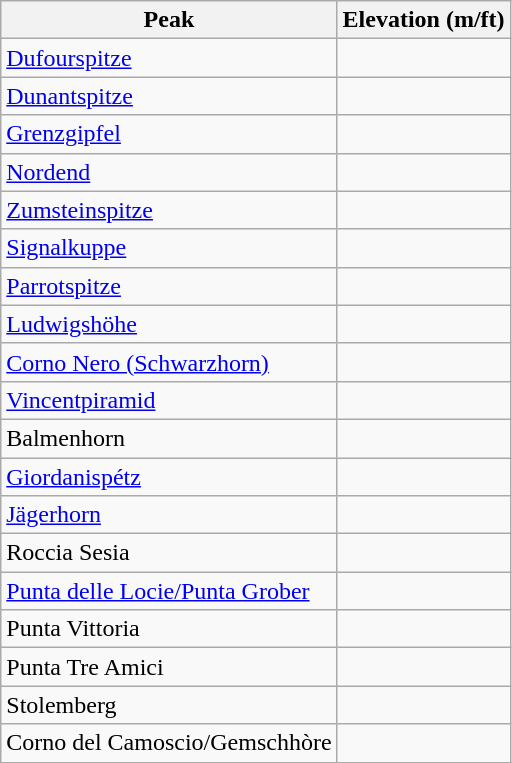<table class="wikitable sortable">
<tr>
<th>Peak</th>
<th colspan=2>Elevation (m/ft)</th>
</tr>
<tr>
<td><a href='#'>Dufourspitze</a></td>
<td></td>
</tr>
<tr>
<td><a href='#'>Dunantspitze</a></td>
<td></td>
</tr>
<tr>
<td><a href='#'>Grenzgipfel</a></td>
<td></td>
</tr>
<tr>
<td><a href='#'>Nordend</a></td>
<td></td>
</tr>
<tr>
<td><a href='#'>Zumsteinspitze</a></td>
<td></td>
</tr>
<tr>
<td><a href='#'>Signalkuppe</a></td>
<td></td>
</tr>
<tr>
<td><a href='#'>Parrotspitze</a></td>
<td></td>
</tr>
<tr>
<td><a href='#'>Ludwigshöhe</a></td>
<td></td>
</tr>
<tr>
<td><a href='#'>Corno Nero (Schwarzhorn)</a></td>
<td></td>
</tr>
<tr>
<td><a href='#'>Vincentpiramid</a></td>
<td></td>
</tr>
<tr>
<td>Balmenhorn</td>
<td></td>
</tr>
<tr>
<td><a href='#'>Giordanispétz</a></td>
<td></td>
</tr>
<tr>
<td><a href='#'>Jägerhorn</a></td>
<td></td>
</tr>
<tr>
<td>Roccia Sesia</td>
<td></td>
</tr>
<tr>
<td><a href='#'>Punta delle Locie/Punta Grober</a></td>
<td></td>
</tr>
<tr>
<td>Punta Vittoria</td>
<td></td>
</tr>
<tr>
<td>Punta Tre Amici</td>
<td></td>
</tr>
<tr>
<td>Stolemberg</td>
<td></td>
</tr>
<tr>
<td>Corno del Camoscio/Gemschhòre</td>
<td></td>
</tr>
</table>
